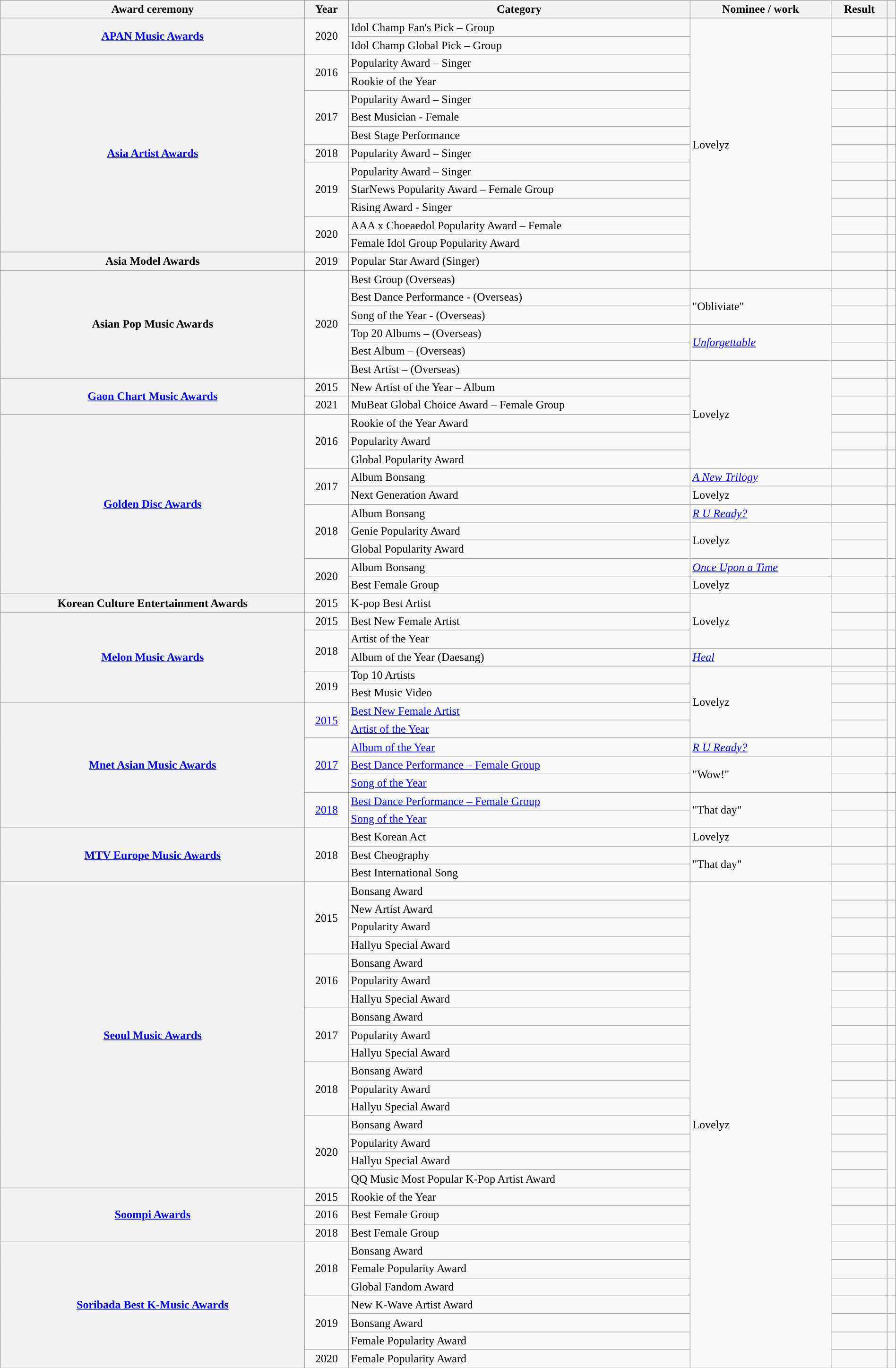<table class="wikitable sortable plainrowheaders" style="width:100%;">
<tr>
<th scope="col">Award ceremony</th>
<th scope="col">Year</th>
<th scope="col">Category</th>
<th scope="col">Nominee / work</th>
<th scope="col">Result</th>
<th scope="col" class="unsortable"></th>
</tr>
<tr>
<th scope="row" rowspan="2"><a href='#'>APAN Music Awards</a> </th>
<td rowspan="2" style="text-align:center">2020</td>
<td>Idol Champ Fan's Pick – Group</td>
<td rowspan="15">Lovelyz</td>
<td></td>
<td></td>
</tr>
<tr>
<td>Idol Champ Global Pick – Group</td>
<td></td>
<td></td>
</tr>
<tr>
<th scope="row" rowspan="11"><a href='#'>Asia Artist Awards</a></th>
<td rowspan="2" style="text-align:center">2016</td>
<td>Popularity Award – Singer</td>
<td></td>
<td></td>
</tr>
<tr>
<td>Rookie of the Year</td>
<td></td>
<td></td>
</tr>
<tr>
<td rowspan="3" style="text-align:center">2017</td>
<td>Popularity Award – Singer</td>
<td></td>
<td></td>
</tr>
<tr>
<td>Best Musician - Female</td>
<td></td>
<td></td>
</tr>
<tr>
<td>Best Stage Performance</td>
<td></td>
<td></td>
</tr>
<tr>
<td style="text-align:center">2018</td>
<td>Popularity Award – Singer</td>
<td></td>
<td></td>
</tr>
<tr>
<td rowspan="3" style="text-align:center">2019</td>
<td>Popularity Award – Singer</td>
<td></td>
<td></td>
</tr>
<tr>
<td>StarNews Popularity Award – Female Group</td>
<td></td>
<td></td>
</tr>
<tr>
<td>Rising Award - Singer</td>
<td></td>
<td></td>
</tr>
<tr>
<td rowspan="2" style="text-align:center">2020</td>
<td>AAA x Choeaedol Popularity Award – Female</td>
<td></td>
<td style="text-align:center"></td>
</tr>
<tr>
<td>Female Idol Group Popularity Award</td>
<td></td>
<td></td>
</tr>
<tr>
</tr>
<tr>
<th scope="row">Asia Model Awards</th>
<td style="text-align:center">2019</td>
<td>Popular Star Award (Singer)</td>
<td></td>
<td style="text-align:center"></td>
</tr>
<tr>
<th scope="row" rowspan="6">Asian Pop Music Awards</th>
<td rowspan="6" style="text-align:center">2020</td>
<td>Best Group (Overseas)</td>
<td></td>
<td></td>
</tr>
<tr>
<td>Best Dance Performance - (Overseas)</td>
<td rowspan="2">"Obliviate"</td>
<td></td>
<td></td>
</tr>
<tr>
<td>Song of the Year - (Overseas)</td>
<td></td>
<td></td>
</tr>
<tr>
<td>Top 20 Albums – (Overseas)</td>
<td rowspan="2"><em><a href='#'>Unforgettable</a></em></td>
<td></td>
<td></td>
</tr>
<tr>
<td>Best Album – (Overseas)</td>
<td></td>
<td></td>
</tr>
<tr>
<td>Best Artist – (Overseas)</td>
<td rowspan="6">Lovelyz</td>
<td></td>
<td></td>
</tr>
<tr>
<th scope="row" rowspan="2"><a href='#'>Gaon Chart Music Awards</a> </th>
<td style="text-align:center">2015</td>
<td>New Artist of the Year – Album</td>
<td></td>
<td></td>
</tr>
<tr>
<td style="text-align:center">2021</td>
<td>MuBeat Global Choice Award – Female Group</td>
<td></td>
<td style="text-align:center"></td>
</tr>
<tr>
<th scope="row" rowspan="10"><a href='#'>Golden Disc Awards</a></th>
<td rowspan="3" style="text-align:center">2016</td>
<td>Rookie of the Year Award</td>
<td></td>
<td style="text-align:center"></td>
</tr>
<tr>
<td>Popularity Award</td>
<td></td>
<td style="text-align:center"></td>
</tr>
<tr>
<td>Global Popularity Award</td>
<td></td>
<td style="text-align:center"></td>
</tr>
<tr>
<td rowspan="2" style="text-align:center">2017</td>
<td>Album Bonsang</td>
<td><em><a href='#'>A New Trilogy</a></em></td>
<td></td>
<td></td>
</tr>
<tr>
<td>Next Generation Award</td>
<td>Lovelyz</td>
<td></td>
<td></td>
</tr>
<tr>
<td rowspan="3" style="text-align:center">2018</td>
<td>Album Bonsang</td>
<td><em><a href='#'>R U Ready?</a></em></td>
<td></td>
<td rowspan="3" style="text-align:center"></td>
</tr>
<tr>
<td>Genie Popularity Award</td>
<td rowspan="2">Lovelyz</td>
<td></td>
</tr>
<tr>
<td>Global Popularity Award</td>
<td></td>
</tr>
<tr>
<td rowspan="2" style="text-align:center">2020</td>
<td>Album Bonsang</td>
<td><em><a href='#'>Once Upon a Time</a></em></td>
<td></td>
<td></td>
</tr>
<tr>
<td>Best Female Group</td>
<td>Lovelyz</td>
<td></td>
<td></td>
</tr>
<tr>
<th scope="row">Korean Culture Entertainment Awards </th>
<td style="text-align:center">2015</td>
<td>K-pop Best Artist</td>
<td rowspan="3">Lovelyz</td>
<td></td>
<td style="text-align:center"></td>
</tr>
<tr>
<th scope="row" rowspan="6"><a href='#'>Melon Music Awards</a> </th>
<td style="text-align:center">2015</td>
<td>Best New Female Artist</td>
<td></td>
<td></td>
</tr>
<tr>
<td rowspan="3" style="text-align:center">2018</td>
<td>Artist of the Year</td>
<td></td>
<td></td>
</tr>
<tr>
<td>Album of the Year (Daesang)</td>
<td><em><a href='#'>Heal</a></em></td>
<td></td>
<td></td>
</tr>
<tr>
<td rowspan="2">Top 10 Artists</td>
<td rowspan="5">Lovelyz</td>
<td></td>
<td></td>
</tr>
<tr>
<td rowspan="2" style="text-align:center">2019</td>
<td></td>
<td></td>
</tr>
<tr>
<td>Best Music Video</td>
<td></td>
<td></td>
</tr>
<tr>
<th scope="row" rowspan="7"><a href='#'>Mnet Asian Music Awards</a></th>
<td rowspan="2" style="text-align:center"><a href='#'>2015</a></td>
<td><a href='#'>Best New Female Artist</a></td>
<td></td>
<td rowspan="2" style="text-align:center"></td>
</tr>
<tr>
<td><a href='#'>Artist of the Year</a></td>
<td></td>
</tr>
<tr>
<td rowspan="3" style="text-align:center"><a href='#'>2017</a></td>
<td><a href='#'>Album of the Year</a></td>
<td><em><a href='#'>R U Ready?</a></em></td>
<td></td>
<td></td>
</tr>
<tr>
<td><a href='#'>Best Dance Performance – Female Group</a></td>
<td rowspan="2">"Wow!"</td>
<td></td>
<td></td>
</tr>
<tr>
<td><a href='#'>Song of the Year</a></td>
<td></td>
<td></td>
</tr>
<tr>
<td rowspan="2" style="text-align:center"><a href='#'>2018</a></td>
<td><a href='#'>Best Dance Performance – Female Group</a></td>
<td rowspan="2">"That day"</td>
<td></td>
<td style="text-align:center"></td>
</tr>
<tr>
<td><a href='#'>Song of the Year</a></td>
<td></td>
<td style="text-align:center"></td>
</tr>
<tr>
<th scope="row" rowspan="3"><a href='#'>MTV Europe Music Awards</a></th>
<td rowspan="3" style="text-align:center">2018</td>
<td>Best Korean Act</td>
<td>Lovelyz</td>
<td></td>
<td></td>
</tr>
<tr>
<td>Best Cheography</td>
<td rowspan="2">"That day"</td>
<td></td>
<td></td>
</tr>
<tr>
<td>Best International Song</td>
<td></td>
<td></td>
</tr>
<tr>
<th scope="row" rowspan="17"><a href='#'>Seoul Music Awards</a> </th>
<td rowspan="4" style="text-align:center">2015</td>
<td>Bonsang Award</td>
<td rowspan="27">Lovelyz</td>
<td></td>
<td style="text-align:center"></td>
</tr>
<tr>
<td>New Artist Award</td>
<td></td>
<td style="text-align:center"></td>
</tr>
<tr>
<td>Popularity Award</td>
<td></td>
<td style="text-align:center"></td>
</tr>
<tr>
<td>Hallyu Special Award</td>
<td></td>
<td style="text-align:center"></td>
</tr>
<tr>
<td rowspan="3" style="text-align:center">2016</td>
<td>Bonsang Award</td>
<td></td>
<td style="text-align:center"></td>
</tr>
<tr>
<td>Popularity Award</td>
<td></td>
<td style="text-align:center"></td>
</tr>
<tr>
<td>Hallyu Special Award</td>
<td></td>
<td style="text-align:center"></td>
</tr>
<tr>
<td rowspan="3" style="text-align:center">2017</td>
<td>Bonsang Award</td>
<td></td>
<td style="text-align:center"></td>
</tr>
<tr>
<td>Popularity Award</td>
<td></td>
<td style="text-align:center"></td>
</tr>
<tr>
<td>Hallyu Special Award</td>
<td></td>
<td style="text-align:center"></td>
</tr>
<tr>
<td rowspan="3" style="text-align:center">2018</td>
<td>Bonsang Award</td>
<td></td>
<td style="text-align:center"></td>
</tr>
<tr>
<td>Popularity Award</td>
<td></td>
<td style="text-align:center"></td>
</tr>
<tr>
<td>Hallyu Special Award</td>
<td></td>
<td style="text-align:center"></td>
</tr>
<tr>
<td rowspan="4" style="text-align:center">2020</td>
<td>Bonsang Award</td>
<td></td>
<td rowspan="4" style="text-align:center;"></td>
</tr>
<tr>
<td>Popularity Award</td>
<td></td>
</tr>
<tr>
<td>Hallyu Special Award</td>
<td></td>
</tr>
<tr>
<td>QQ Music Most Popular K-Pop Artist Award</td>
<td></td>
</tr>
<tr>
<th scope="row" rowspan="3"><a href='#'>Soompi Awards</a></th>
<td style="text-align:center">2015</td>
<td>Rookie of the Year</td>
<td></td>
<td style="text-align:center"></td>
</tr>
<tr>
<td style="text-align:center">2016</td>
<td>Best Female Group</td>
<td></td>
<td style="text-align:center"></td>
</tr>
<tr>
<td style="text-align:center">2018</td>
<td>Best Female Group</td>
<td></td>
<td style="text-align:center"></td>
</tr>
<tr>
<th scope="row" rowspan="7"><a href='#'>Soribada Best K-Music Awards</a></th>
<td rowspan="3" style="text-align:center">2018</td>
<td>Bonsang Award</td>
<td></td>
<td style="text-align:center"></td>
</tr>
<tr>
<td>Female Popularity Award</td>
<td></td>
<td style="text-align:center"></td>
</tr>
<tr>
<td>Global Fandom Award</td>
<td></td>
<td style="text-align:center"></td>
</tr>
<tr>
<td rowspan="3" style="text-align:center">2019</td>
<td>New K-Wave Artist Award</td>
<td></td>
<td style="text-align:center"></td>
</tr>
<tr>
<td>Bonsang Award</td>
<td></td>
<td style="text-align:center"></td>
</tr>
<tr>
<td>Female Popularity Award</td>
<td></td>
<td style="text-align:center"></td>
</tr>
<tr>
<td style="text-align:center">2020</td>
<td>Female Popularity Award</td>
<td></td>
<td style="text-align:center"></td>
</tr>
</table>
